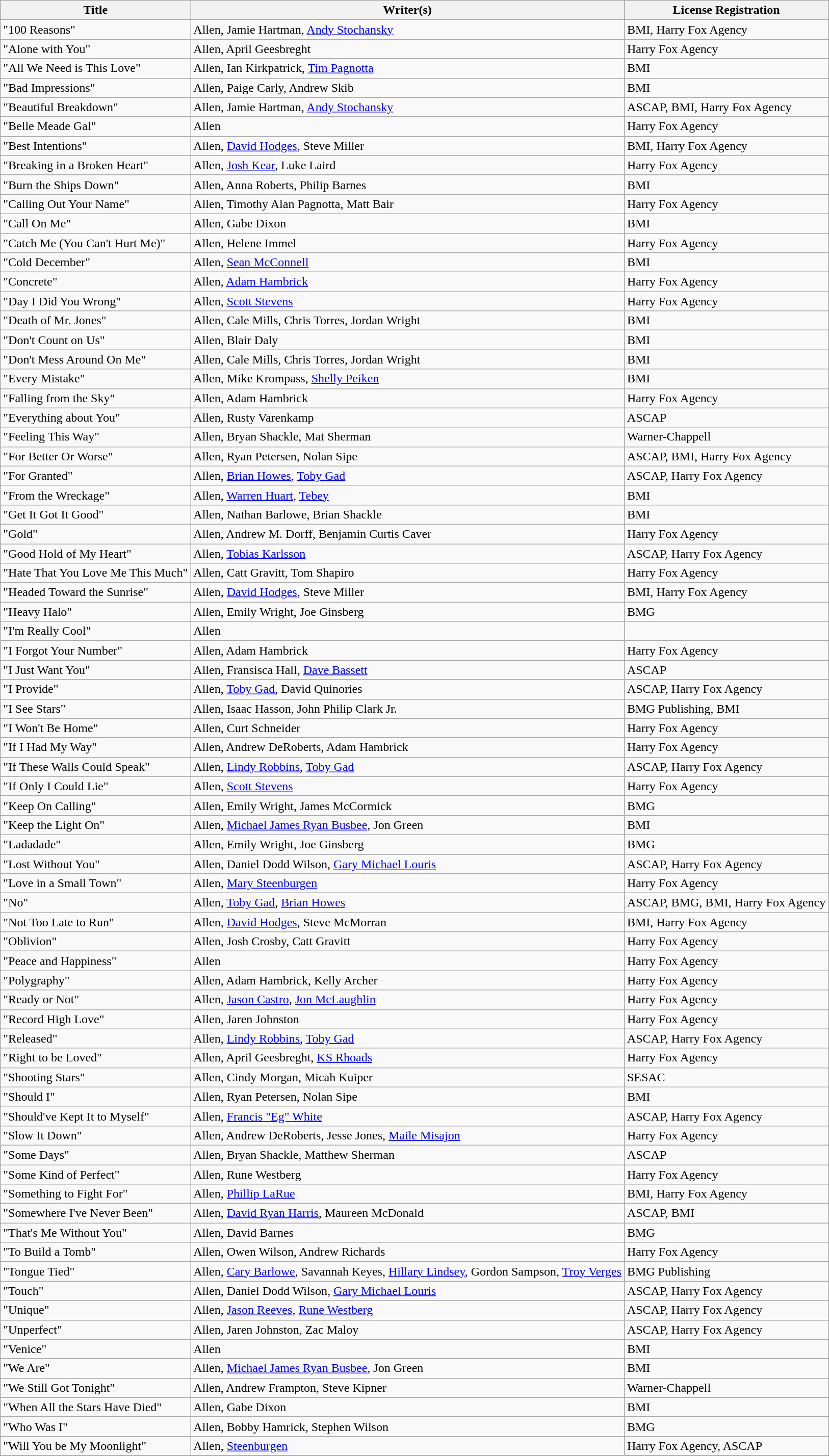<table class="wikitable">
<tr>
<th>Title</th>
<th>Writer(s)</th>
<th>License Registration</th>
</tr>
<tr>
<td>"100 Reasons"</td>
<td>Allen, Jamie Hartman, <a href='#'>Andy Stochansky</a></td>
<td>BMI, Harry Fox Agency</td>
</tr>
<tr>
<td>"Alone with You"</td>
<td>Allen, April Geesbreght</td>
<td>Harry Fox Agency</td>
</tr>
<tr>
<td>"All We Need is This Love"</td>
<td>Allen, Ian Kirkpatrick, <a href='#'>Tim Pagnotta</a></td>
<td>BMI</td>
</tr>
<tr>
<td>"Bad Impressions"</td>
<td>Allen, Paige Carly, Andrew Skib</td>
<td>BMI</td>
</tr>
<tr>
<td>"Beautiful Breakdown"</td>
<td>Allen, Jamie Hartman, <a href='#'>Andy Stochansky</a></td>
<td>ASCAP, BMI, Harry Fox Agency</td>
</tr>
<tr>
<td>"Belle Meade Gal"</td>
<td>Allen</td>
<td>Harry Fox Agency</td>
</tr>
<tr>
<td>"Best Intentions"</td>
<td>Allen, <a href='#'>David Hodges</a>, Steve Miller</td>
<td>BMI, Harry Fox Agency</td>
</tr>
<tr>
<td>"Breaking in a Broken Heart"</td>
<td>Allen, <a href='#'>Josh Kear</a>, Luke Laird</td>
<td>Harry Fox Agency</td>
</tr>
<tr>
<td>"Burn the Ships Down"</td>
<td>Allen, Anna Roberts, Philip Barnes</td>
<td>BMI</td>
</tr>
<tr>
<td>"Calling Out Your Name"</td>
<td>Allen, Timothy Alan Pagnotta, Matt Bair</td>
<td>Harry Fox Agency</td>
</tr>
<tr>
<td>"Call On Me"</td>
<td>Allen, Gabe Dixon</td>
<td>BMI</td>
</tr>
<tr>
<td>"Catch Me (You Can't Hurt Me)"</td>
<td>Allen, Helene Immel</td>
<td>Harry Fox Agency</td>
</tr>
<tr>
<td>"Cold December"</td>
<td>Allen, <a href='#'>Sean McConnell</a></td>
<td>BMI</td>
</tr>
<tr>
<td>"Concrete"</td>
<td>Allen, <a href='#'>Adam Hambrick</a></td>
<td>Harry Fox Agency</td>
</tr>
<tr>
<td>"Day I Did You Wrong"</td>
<td>Allen, <a href='#'>Scott Stevens</a></td>
<td>Harry Fox Agency</td>
</tr>
<tr>
<td>"Death of Mr. Jones"</td>
<td>Allen, Cale Mills, Chris Torres, Jordan Wright</td>
<td>BMI</td>
</tr>
<tr>
<td>"Don't Count on Us"</td>
<td>Allen, Blair Daly</td>
<td>BMI</td>
</tr>
<tr>
<td>"Don't Mess Around On Me"</td>
<td>Allen, Cale Mills, Chris Torres, Jordan Wright</td>
<td>BMI</td>
</tr>
<tr>
<td>"Every Mistake"</td>
<td>Allen, Mike Krompass, <a href='#'>Shelly Peiken</a></td>
<td>BMI</td>
</tr>
<tr>
<td>"Falling from the Sky"</td>
<td>Allen, Adam Hambrick</td>
<td>Harry Fox Agency</td>
</tr>
<tr>
<td>"Everything about You"</td>
<td>Allen, Rusty Varenkamp</td>
<td>ASCAP</td>
</tr>
<tr>
<td>"Feeling This Way"</td>
<td>Allen, Bryan Shackle, Mat Sherman</td>
<td>Warner-Chappell</td>
</tr>
<tr>
<td>"For Better Or Worse"</td>
<td>Allen, Ryan Petersen, Nolan Sipe</td>
<td>ASCAP, BMI, Harry Fox Agency</td>
</tr>
<tr>
<td>"For Granted"</td>
<td>Allen, <a href='#'>Brian Howes</a>, <a href='#'>Toby Gad</a></td>
<td>ASCAP, Harry Fox Agency</td>
</tr>
<tr>
<td>"From the Wreckage"</td>
<td>Allen, <a href='#'>Warren Huart</a>, <a href='#'>Tebey</a></td>
<td>BMI</td>
</tr>
<tr>
<td>"Get It Got It Good"</td>
<td>Allen, Nathan Barlowe, Brian Shackle</td>
<td>BMI</td>
</tr>
<tr>
<td>"Gold"</td>
<td>Allen, Andrew M. Dorff, Benjamin Curtis Caver</td>
<td>Harry Fox Agency</td>
</tr>
<tr>
<td>"Good Hold of My Heart"</td>
<td>Allen, <a href='#'>Tobias Karlsson</a></td>
<td>ASCAP, Harry Fox Agency</td>
</tr>
<tr>
<td>"Hate That You Love Me This Much"</td>
<td>Allen, Catt Gravitt, Tom Shapiro</td>
<td>Harry Fox Agency</td>
</tr>
<tr>
<td>"Headed Toward the Sunrise"</td>
<td>Allen, <a href='#'>David Hodges</a>, Steve Miller</td>
<td>BMI, Harry Fox Agency</td>
</tr>
<tr>
<td>"Heavy Halo"</td>
<td>Allen, Emily Wright, Joe Ginsberg</td>
<td>BMG</td>
</tr>
<tr>
<td>"I'm Really Cool"</td>
<td>Allen</td>
<td></td>
</tr>
<tr>
<td>"I Forgot Your Number"</td>
<td>Allen, Adam Hambrick</td>
<td>Harry Fox Agency</td>
</tr>
<tr>
<td>"I Just Want You"</td>
<td>Allen, Fransisca Hall, <a href='#'>Dave Bassett</a></td>
<td>ASCAP</td>
</tr>
<tr>
<td>"I Provide"</td>
<td>Allen, <a href='#'>Toby Gad</a>, David Quinories</td>
<td>ASCAP, Harry Fox Agency</td>
</tr>
<tr>
<td>"I See Stars"</td>
<td>Allen, Isaac Hasson, John Philip Clark Jr.</td>
<td>BMG Publishing, BMI</td>
</tr>
<tr>
<td>"I Won't Be Home"</td>
<td>Allen, Curt Schneider</td>
<td>Harry Fox Agency</td>
</tr>
<tr>
<td>"If I Had My Way"</td>
<td>Allen, Andrew DeRoberts, Adam Hambrick</td>
<td>Harry Fox Agency</td>
</tr>
<tr>
<td>"If These Walls Could Speak"</td>
<td>Allen, <a href='#'>Lindy Robbins</a>, <a href='#'>Toby Gad</a></td>
<td>ASCAP, Harry Fox Agency</td>
</tr>
<tr>
<td>"If Only I Could Lie"</td>
<td>Allen, <a href='#'>Scott Stevens</a></td>
<td>Harry Fox Agency</td>
</tr>
<tr>
<td>"Keep On Calling"</td>
<td>Allen, Emily Wright, James McCormick</td>
<td>BMG</td>
</tr>
<tr>
<td>"Keep the Light On"</td>
<td>Allen, <a href='#'>Michael James Ryan Busbee</a>, Jon Green</td>
<td>BMI</td>
</tr>
<tr>
<td>"Ladadade"</td>
<td>Allen, Emily Wright, Joe Ginsberg</td>
<td>BMG</td>
</tr>
<tr>
<td>"Lost Without You"</td>
<td>Allen, Daniel Dodd Wilson, <a href='#'>Gary Michael Louris</a></td>
<td>ASCAP, Harry Fox Agency</td>
</tr>
<tr>
<td>"Love in a Small Town"</td>
<td>Allen, <a href='#'>Mary Steenburgen</a></td>
<td>Harry Fox Agency</td>
</tr>
<tr>
<td>"No"</td>
<td>Allen, <a href='#'>Toby Gad</a>, <a href='#'>Brian Howes</a></td>
<td>ASCAP, BMG, BMI, Harry Fox Agency</td>
</tr>
<tr>
<td>"Not Too Late to Run"</td>
<td>Allen, <a href='#'>David Hodges</a>, Steve McMorran</td>
<td>BMI, Harry Fox Agency</td>
</tr>
<tr>
<td>"Oblivion"</td>
<td>Allen, Josh Crosby, Catt Gravitt</td>
<td>Harry Fox Agency</td>
</tr>
<tr>
<td>"Peace and Happiness"</td>
<td>Allen</td>
<td>Harry Fox Agency</td>
</tr>
<tr>
<td>"Polygraphy"</td>
<td>Allen, Adam Hambrick, Kelly Archer</td>
<td>Harry Fox Agency</td>
</tr>
<tr>
<td>"Ready or Not"</td>
<td>Allen, <a href='#'>Jason Castro</a>, <a href='#'>Jon McLaughlin</a></td>
<td>Harry Fox Agency</td>
</tr>
<tr>
<td>"Record High Love"</td>
<td>Allen, Jaren Johnston</td>
<td>Harry Fox Agency</td>
</tr>
<tr>
<td>"Released"</td>
<td>Allen, <a href='#'>Lindy Robbins</a>, <a href='#'>Toby Gad</a></td>
<td>ASCAP, Harry Fox Agency</td>
</tr>
<tr>
<td>"Right to be Loved"</td>
<td>Allen, April Geesbreght, <a href='#'>KS Rhoads</a></td>
<td>Harry Fox Agency</td>
</tr>
<tr>
<td>"Shooting Stars"</td>
<td>Allen, Cindy Morgan, Micah Kuiper</td>
<td>SESAC</td>
</tr>
<tr>
<td>"Should I"</td>
<td>Allen, Ryan Petersen, Nolan Sipe</td>
<td>BMI</td>
</tr>
<tr>
<td>"Should've Kept It to Myself"</td>
<td>Allen, <a href='#'>Francis "Eg" White</a></td>
<td>ASCAP, Harry Fox Agency</td>
</tr>
<tr>
<td>"Slow It Down"</td>
<td>Allen, Andrew DeRoberts, Jesse Jones, <a href='#'>Maile Misajon</a></td>
<td>Harry Fox Agency</td>
</tr>
<tr>
<td>"Some Days"</td>
<td>Allen, Bryan Shackle, Matthew Sherman</td>
<td>ASCAP</td>
</tr>
<tr>
<td>"Some Kind of Perfect"</td>
<td>Allen, Rune Westberg</td>
<td>Harry Fox Agency</td>
</tr>
<tr>
<td>"Something to Fight For"</td>
<td>Allen, <a href='#'>Phillip LaRue</a></td>
<td>BMI, Harry Fox Agency</td>
</tr>
<tr>
<td>"Somewhere I've Never Been"</td>
<td>Allen, <a href='#'>David Ryan Harris</a>, Maureen McDonald</td>
<td>ASCAP, BMI</td>
</tr>
<tr>
<td>"That's Me Without You"</td>
<td>Allen, David Barnes</td>
<td>BMG</td>
</tr>
<tr>
<td>"To Build a Tomb"</td>
<td>Allen, Owen Wilson, Andrew Richards</td>
<td>Harry Fox Agency</td>
</tr>
<tr>
<td>"Tongue Tied"</td>
<td>Allen, <a href='#'>Cary Barlowe</a>, Savannah Keyes, <a href='#'>Hillary Lindsey</a>, Gordon Sampson, <a href='#'>Troy Verges</a></td>
<td>BMG Publishing</td>
</tr>
<tr>
<td>"Touch"</td>
<td>Allen, Daniel Dodd Wilson, <a href='#'>Gary Michael Louris</a></td>
<td>ASCAP, Harry Fox Agency</td>
</tr>
<tr>
<td>"Unique"</td>
<td>Allen, <a href='#'>Jason Reeves</a>, <a href='#'>Rune Westberg</a></td>
<td>ASCAP, Harry Fox Agency</td>
</tr>
<tr>
<td>"Unperfect"</td>
<td>Allen, Jaren Johnston, Zac Maloy</td>
<td>ASCAP, Harry Fox Agency</td>
</tr>
<tr>
<td>"Venice"</td>
<td>Allen</td>
<td>BMI</td>
</tr>
<tr>
<td>"We Are"</td>
<td>Allen, <a href='#'>Michael James Ryan Busbee</a>, Jon Green</td>
<td>BMI</td>
</tr>
<tr>
<td>"We Still Got Tonight"</td>
<td>Allen, Andrew Frampton, Steve Kipner</td>
<td>Warner-Chappell</td>
</tr>
<tr>
<td>"When All the Stars Have Died"</td>
<td>Allen, Gabe Dixon</td>
<td>BMI</td>
</tr>
<tr>
<td>"Who Was I"</td>
<td>Allen, Bobby Hamrick, Stephen Wilson</td>
<td>BMG</td>
</tr>
<tr>
<td>"Will You be My Moonlight"</td>
<td>Allen, <a href='#'>Steenburgen</a></td>
<td>Harry Fox Agency, ASCAP</td>
</tr>
<tr>
</tr>
</table>
